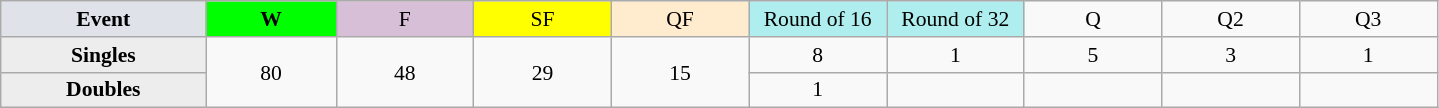<table class=wikitable style=font-size:90%;text-align:center>
<tr>
<td style="width:130px; background:#dfe2e9;"><strong>Event</strong></td>
<td style="width:80px; background:lime;"><strong>W</strong></td>
<td style="width:85px; background:thistle;">F</td>
<td style="width:85px; background:#ff0;">SF</td>
<td style="width:85px; background:#ffebcd;">QF</td>
<td style="width:85px; background:#afeeee;">Round of 16</td>
<td style="width:85px; background:#afeeee;">Round of 32</td>
<td width=85>Q</td>
<td width=85>Q2</td>
<td width=85>Q3</td>
</tr>
<tr>
<th style="background:#ededed;">Singles</th>
<td rowspan=2>80</td>
<td rowspan=2>48</td>
<td rowspan=2>29</td>
<td rowspan=2>15</td>
<td>8</td>
<td>1</td>
<td>5</td>
<td>3</td>
<td>1</td>
</tr>
<tr>
<th style="background:#ededed;">Doubles</th>
<td>1</td>
<td></td>
<td></td>
<td></td>
<td></td>
</tr>
</table>
